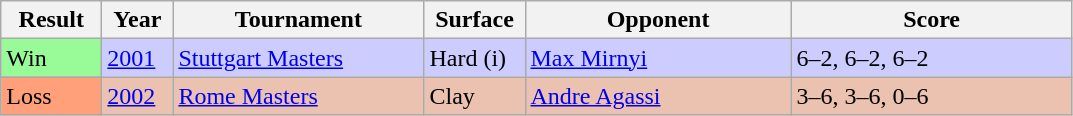<table class="wikitable">
<tr>
<th style="width:60px">Result</th>
<th style="width:40px">Year</th>
<th style="width:160px">Tournament</th>
<th style="width:60px">Surface</th>
<th style="width:170px">Opponent</th>
<th style="width:180px" class="unsortable">Score</th>
</tr>
<tr style="background:#ccf;">
<td style="background:#98fb98;">Win</td>
<td><a href='#'>2001</a></td>
<td><a href='#'>Stuttgart Masters</a></td>
<td>Hard (i)</td>
<td> <a href='#'>Max Mirnyi</a></td>
<td>6–2, 6–2, 6–2</td>
</tr>
<tr style="background:#ebc2af;">
<td style="background:#ffa07a;">Loss</td>
<td><a href='#'>2002</a></td>
<td><a href='#'>Rome Masters</a></td>
<td>Clay</td>
<td> <a href='#'>Andre Agassi</a></td>
<td>3–6, 3–6, 0–6</td>
</tr>
</table>
